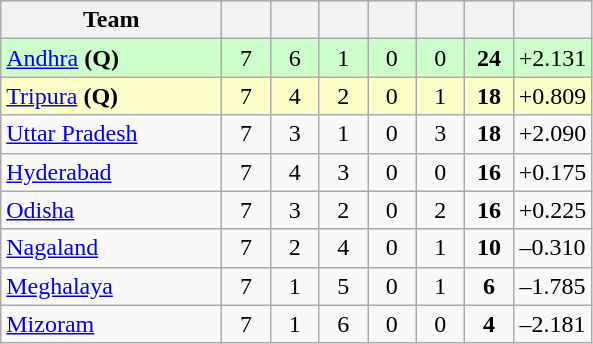<table class="wikitable" style="text-align:center">
<tr>
<th style="width:140px;">Team</th>
<th style="width:25px;"></th>
<th style="width:25px;"></th>
<th style="width:25px;"></th>
<th style="width:25px;"></th>
<th style="width:25px;"></th>
<th style="width:25px;"></th>
<th style="width:40px;"></th>
</tr>
<tr style="background:#cfc;">
<td style="text-align:left"><a href='#'>Andhra</a> <strong>(Q)</strong></td>
<td>7</td>
<td>6</td>
<td>1</td>
<td>0</td>
<td>0</td>
<td><strong>24</strong></td>
<td>+2.131</td>
</tr>
<tr style="background:#ffc;">
<td style="text-align:left"><a href='#'>Tripura</a> <strong>(Q)</strong></td>
<td>7</td>
<td>4</td>
<td>2</td>
<td>0</td>
<td>1</td>
<td><strong>18</strong></td>
<td>+0.809</td>
</tr>
<tr>
<td style="text-align:left"><a href='#'>Uttar Pradesh</a></td>
<td>7</td>
<td>3</td>
<td>1</td>
<td>0</td>
<td>3</td>
<td><strong>18</strong></td>
<td>+2.090</td>
</tr>
<tr>
<td style="text-align:left"><a href='#'>Hyderabad</a></td>
<td>7</td>
<td>4</td>
<td>3</td>
<td>0</td>
<td>0</td>
<td><strong>16</strong></td>
<td>+0.175</td>
</tr>
<tr>
<td style="text-align:left"><a href='#'>Odisha</a></td>
<td>7</td>
<td>3</td>
<td>2</td>
<td>0</td>
<td>2</td>
<td><strong>16</strong></td>
<td>+0.225</td>
</tr>
<tr>
<td style="text-align:left"><a href='#'>Nagaland</a></td>
<td>7</td>
<td>2</td>
<td>4</td>
<td>0</td>
<td>1</td>
<td><strong>10</strong></td>
<td>–0.310</td>
</tr>
<tr>
<td style="text-align:left"><a href='#'>Meghalaya</a></td>
<td>7</td>
<td>1</td>
<td>5</td>
<td>0</td>
<td>1</td>
<td><strong>6</strong></td>
<td>–1.785</td>
</tr>
<tr>
<td style="text-align:left"><a href='#'>Mizoram</a></td>
<td>7</td>
<td>1</td>
<td>6</td>
<td>0</td>
<td>0</td>
<td><strong>4</strong></td>
<td>–2.181</td>
</tr>
</table>
